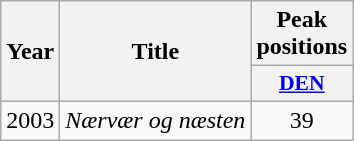<table class="wikitable">
<tr>
<th scope="col" rowspan="2">Year</th>
<th scope="col" rowspan="2">Title</th>
<th scope="col" colspan="1">Peak positions</th>
</tr>
<tr>
<th scope="col" style="width:3em;font-size:90%;"><a href='#'>DEN</a><br></th>
</tr>
<tr>
<td style="text-align:center;">2003</td>
<td><em>Nærvær og næsten</em></td>
<td style="text-align:center;">39</td>
</tr>
</table>
